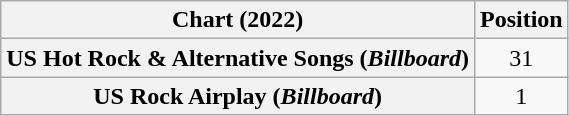<table class="wikitable sortable plainrowheaders" style="text-align:center">
<tr>
<th scope="col">Chart (2022)</th>
<th scope="col">Position</th>
</tr>
<tr>
<th scope="row">US Hot Rock & Alternative Songs (<em>Billboard</em>)</th>
<td>31</td>
</tr>
<tr>
<th scope="row">US Rock Airplay (<em>Billboard</em>)</th>
<td>1</td>
</tr>
</table>
